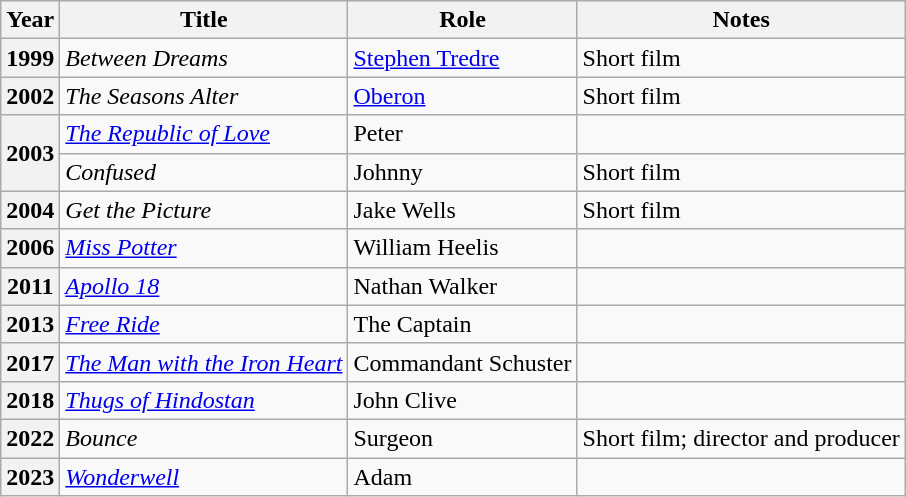<table class="wikitable plainrowheaders sortable">
<tr>
<th scope="col">Year</th>
<th scope="col">Title</th>
<th scope="col">Role</th>
<th scope="col" class="unsortable">Notes</th>
</tr>
<tr>
<th scope="row">1999</th>
<td><em>Between Dreams</em></td>
<td><a href='#'>Stephen Tredre</a></td>
<td>Short film</td>
</tr>
<tr>
<th scope="row">2002</th>
<td><em>The Seasons Alter</em></td>
<td><a href='#'>Oberon</a></td>
<td>Short film</td>
</tr>
<tr>
<th rowspan="2" scope="row">2003</th>
<td><em><a href='#'>The Republic of Love</a></em></td>
<td>Peter</td>
<td></td>
</tr>
<tr>
<td><em>Confused</em></td>
<td>Johnny</td>
<td>Short film</td>
</tr>
<tr>
<th scope="row">2004</th>
<td><em>Get the Picture</em></td>
<td>Jake Wells</td>
<td>Short film</td>
</tr>
<tr>
<th scope="row">2006</th>
<td><em><a href='#'>Miss Potter</a></em></td>
<td>William Heelis</td>
<td></td>
</tr>
<tr>
<th scope="row">2011</th>
<td><em><a href='#'>Apollo 18</a></em></td>
<td>Nathan Walker</td>
<td></td>
</tr>
<tr>
<th scope="row">2013</th>
<td><em><a href='#'>Free Ride</a></em></td>
<td>The Captain</td>
<td></td>
</tr>
<tr>
<th scope="row">2017</th>
<td><em><a href='#'>The Man with the Iron Heart</a></em></td>
<td>Commandant Schuster</td>
<td></td>
</tr>
<tr>
<th scope="row">2018</th>
<td><em><a href='#'>Thugs of Hindostan</a></em></td>
<td>John Clive</td>
<td></td>
</tr>
<tr>
<th scope="row">2022</th>
<td><em>Bounce</em></td>
<td>Surgeon</td>
<td>Short film; director and producer</td>
</tr>
<tr>
<th scope="row">2023</th>
<td><em><a href='#'>Wonderwell</a></em></td>
<td>Adam</td>
<td></td>
</tr>
</table>
